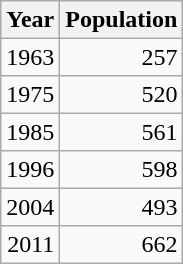<table class="wikitable" style="line-height:1.1em;">
<tr>
<th>Year</th>
<th>Population</th>
</tr>
<tr align="right">
<td>1963</td>
<td>257</td>
</tr>
<tr align="right">
<td>1975</td>
<td>520</td>
</tr>
<tr align="right">
<td>1985</td>
<td>561</td>
</tr>
<tr align="right">
<td>1996</td>
<td>598</td>
</tr>
<tr align="right">
<td>2004</td>
<td>493</td>
</tr>
<tr align="right">
<td>2011</td>
<td>662</td>
</tr>
</table>
